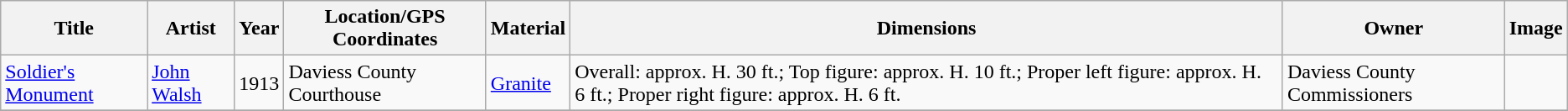<table class="wikitable sortable">
<tr>
<th>Title</th>
<th>Artist</th>
<th>Year</th>
<th>Location/GPS Coordinates</th>
<th>Material</th>
<th>Dimensions</th>
<th>Owner</th>
<th>Image</th>
</tr>
<tr>
<td><a href='#'>Soldier's Monument</a></td>
<td><a href='#'>John Walsh</a></td>
<td>1913</td>
<td>Daviess County Courthouse </td>
<td><a href='#'>Granite</a></td>
<td>Overall: approx. H. 30 ft.; Top figure: approx. H. 10 ft.; Proper left figure: approx. H. 6 ft.; Proper right figure: approx. H. 6 ft.</td>
<td>Daviess County Commissioners</td>
<td></td>
</tr>
<tr>
</tr>
</table>
